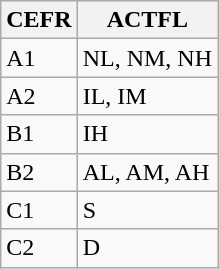<table class="wikitable">
<tr>
<th>CEFR</th>
<th>ACTFL</th>
</tr>
<tr>
<td>A1</td>
<td>NL, NM, NH</td>
</tr>
<tr>
<td>A2</td>
<td>IL, IM</td>
</tr>
<tr>
<td>B1</td>
<td>IH</td>
</tr>
<tr>
<td>B2</td>
<td>AL, AM, AH</td>
</tr>
<tr>
<td>C1</td>
<td>S</td>
</tr>
<tr>
<td>C2</td>
<td>D</td>
</tr>
</table>
